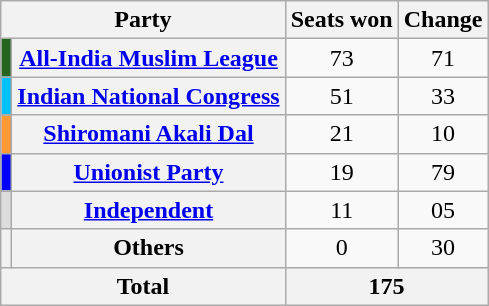<table class="wikitable" style="text-align:center">
<tr>
<th colspan=2>Party</th>
<th>Seats won</th>
<th>Change</th>
</tr>
<tr>
<td bgcolor=#256520></td>
<th><a href='#'>All-India Muslim League</a></th>
<td>73</td>
<td> 71</td>
</tr>
<tr>
<td bgcolor=#00BFFF></td>
<th><a href='#'>Indian National Congress</a></th>
<td>51</td>
<td> 33</td>
</tr>
<tr>
<td bgcolor=#FF9933></td>
<th><a href='#'>Shiromani Akali Dal</a></th>
<td>21</td>
<td> 10</td>
</tr>
<tr>
<td bgcolor=blue></td>
<th><a href='#'>Unionist Party</a></th>
<td>19</td>
<td> 79</td>
</tr>
<tr>
<td bgcolor=#DDDDDD></td>
<th><a href='#'>Independent</a></th>
<td>11</td>
<td> 05</td>
</tr>
<tr>
<th></th>
<th>Others</th>
<td>0</td>
<td> 30</td>
</tr>
<tr>
<th colspan=2>Total</th>
<th colspan=2>175</th>
</tr>
</table>
